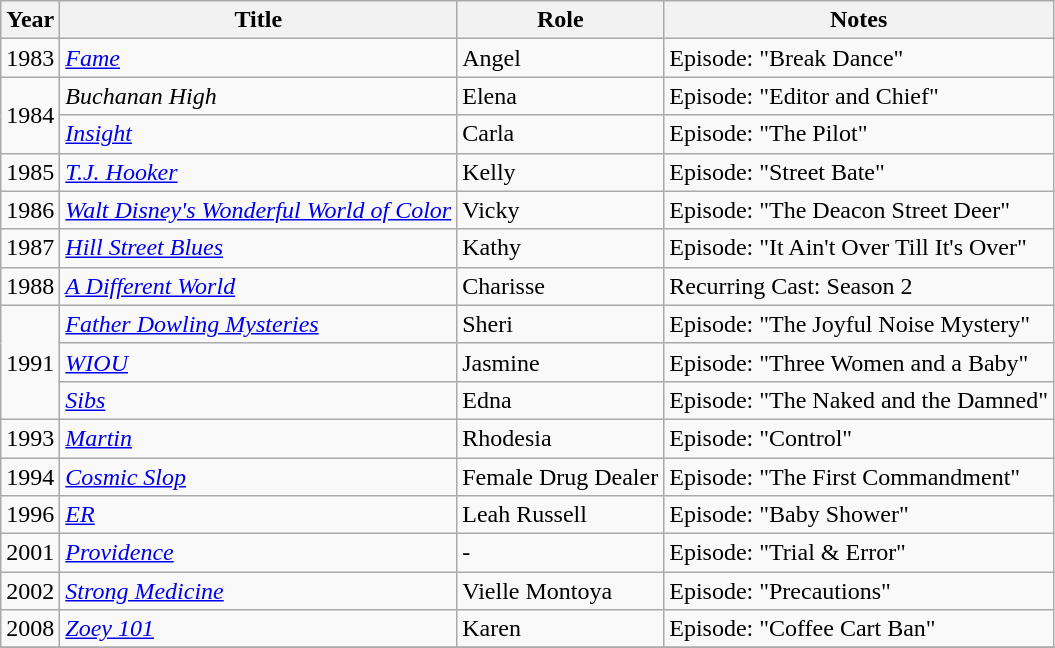<table class="wikitable sortable">
<tr>
<th>Year</th>
<th>Title</th>
<th>Role</th>
<th>Notes</th>
</tr>
<tr>
<td>1983</td>
<td><em><a href='#'>Fame</a></em></td>
<td>Angel</td>
<td>Episode: "Break Dance"</td>
</tr>
<tr>
<td rowspan=2>1984</td>
<td><em>Buchanan High</em></td>
<td>Elena</td>
<td>Episode: "Editor and Chief"</td>
</tr>
<tr>
<td><em><a href='#'>Insight</a></em></td>
<td>Carla</td>
<td>Episode: "The Pilot"</td>
</tr>
<tr>
<td>1985</td>
<td><em><a href='#'>T.J. Hooker</a></em></td>
<td>Kelly</td>
<td>Episode: "Street Bate"</td>
</tr>
<tr>
<td>1986</td>
<td><em><a href='#'>Walt Disney's Wonderful World of Color</a></em></td>
<td>Vicky</td>
<td>Episode: "The Deacon Street Deer"</td>
</tr>
<tr>
<td>1987</td>
<td><em><a href='#'>Hill Street Blues</a></em></td>
<td>Kathy</td>
<td>Episode: "It Ain't Over Till It's Over"</td>
</tr>
<tr>
<td>1988</td>
<td><em><a href='#'>A Different World</a></em></td>
<td>Charisse</td>
<td>Recurring Cast: Season 2</td>
</tr>
<tr>
<td rowspan=3>1991</td>
<td><em><a href='#'>Father Dowling Mysteries</a></em></td>
<td>Sheri</td>
<td>Episode: "The Joyful Noise Mystery"</td>
</tr>
<tr>
<td><em><a href='#'>WIOU</a></em></td>
<td>Jasmine</td>
<td>Episode: "Three Women and a Baby"</td>
</tr>
<tr>
<td><em><a href='#'>Sibs</a></em></td>
<td>Edna</td>
<td>Episode: "The Naked and the Damned"</td>
</tr>
<tr>
<td>1993</td>
<td><em><a href='#'>Martin</a></em></td>
<td>Rhodesia</td>
<td>Episode: "Control"</td>
</tr>
<tr>
<td>1994</td>
<td><em><a href='#'>Cosmic Slop</a></em></td>
<td>Female Drug Dealer</td>
<td>Episode: "The First Commandment"</td>
</tr>
<tr>
<td>1996</td>
<td><em><a href='#'>ER</a></em></td>
<td>Leah Russell</td>
<td>Episode: "Baby Shower"</td>
</tr>
<tr>
<td>2001</td>
<td><em><a href='#'>Providence</a></em></td>
<td>-</td>
<td>Episode: "Trial & Error"</td>
</tr>
<tr>
<td>2002</td>
<td><em><a href='#'>Strong Medicine</a></em></td>
<td>Vielle Montoya</td>
<td>Episode: "Precautions"</td>
</tr>
<tr>
<td>2008</td>
<td><em><a href='#'>Zoey 101</a></em></td>
<td>Karen</td>
<td>Episode: "Coffee Cart Ban"</td>
</tr>
<tr>
</tr>
</table>
